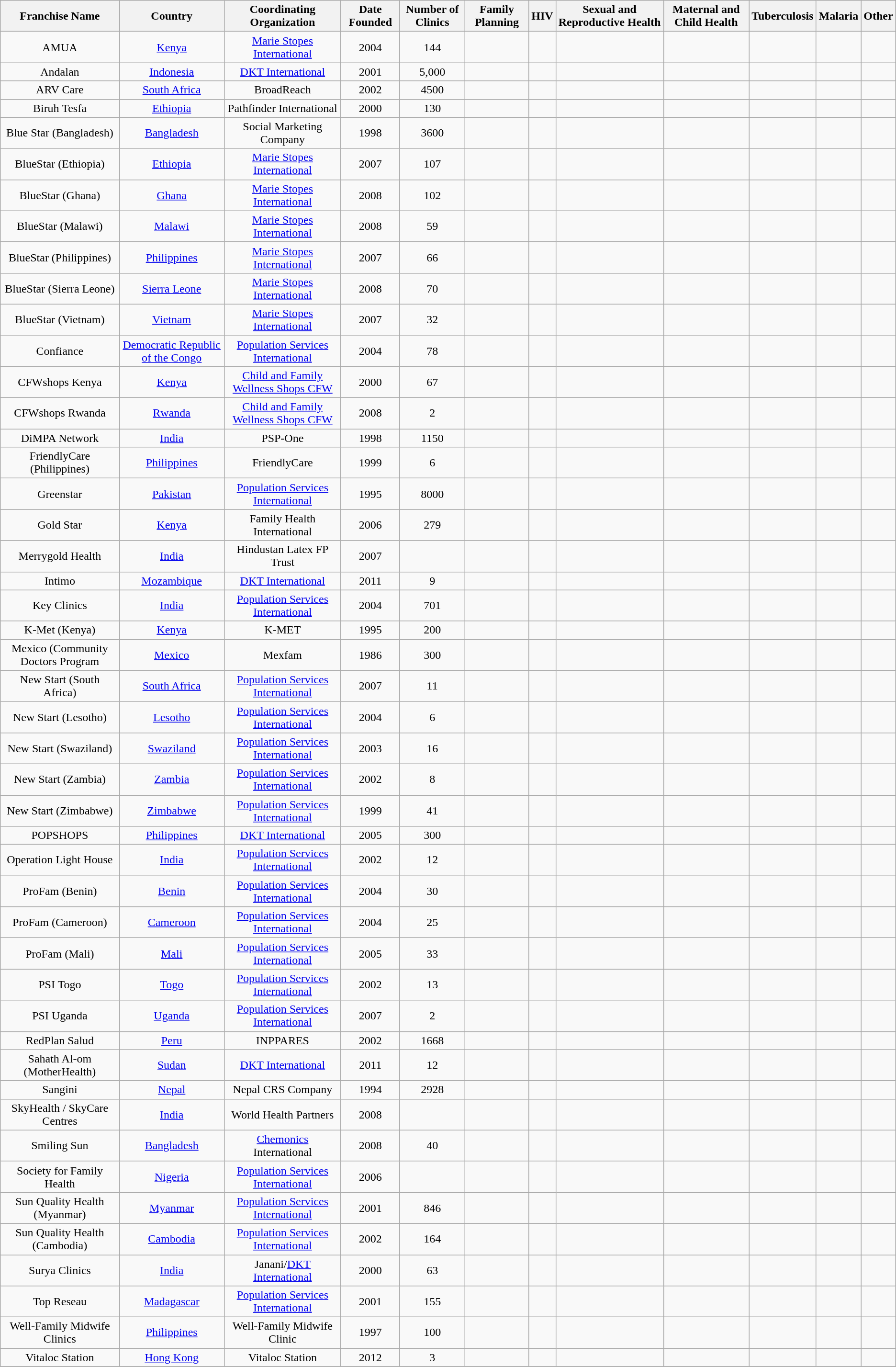<table class="sortable wikitable" style="text-align:center">
<tr>
<th>Franchise Name</th>
<th>Country</th>
<th>Coordinating Organization</th>
<th>Date Founded</th>
<th>Number of Clinics</th>
<th>Family Planning</th>
<th>HIV</th>
<th>Sexual and Reproductive Health</th>
<th>Maternal and Child Health</th>
<th>Tuberculosis</th>
<th>Malaria</th>
<th>Other</th>
</tr>
<tr>
<td>AMUA</td>
<td><a href='#'>Kenya</a></td>
<td><a href='#'>Marie Stopes International</a></td>
<td>2004</td>
<td>144</td>
<td></td>
<td></td>
<td></td>
<td></td>
<td></td>
<td></td>
<td></td>
</tr>
<tr>
<td>Andalan</td>
<td><a href='#'>Indonesia</a></td>
<td><a href='#'>DKT International</a></td>
<td>2001</td>
<td>5,000</td>
<td></td>
<td></td>
<td></td>
<td></td>
<td></td>
<td></td>
<td></td>
</tr>
<tr>
<td>ARV Care</td>
<td><a href='#'>South Africa</a></td>
<td>BroadReach</td>
<td>2002</td>
<td>4500</td>
<td></td>
<td></td>
<td></td>
<td></td>
<td></td>
<td></td>
<td></td>
</tr>
<tr>
<td>Biruh Tesfa</td>
<td><a href='#'>Ethiopia</a></td>
<td>Pathfinder International</td>
<td>2000</td>
<td>130</td>
<td></td>
<td></td>
<td></td>
<td></td>
<td></td>
<td></td>
<td></td>
</tr>
<tr>
<td>Blue Star (Bangladesh)</td>
<td><a href='#'>Bangladesh</a></td>
<td>Social Marketing Company</td>
<td>1998</td>
<td>3600</td>
<td></td>
<td></td>
<td></td>
<td></td>
<td></td>
<td></td>
<td></td>
</tr>
<tr>
<td>BlueStar (Ethiopia)</td>
<td><a href='#'>Ethiopia</a></td>
<td><a href='#'>Marie Stopes International</a></td>
<td>2007</td>
<td>107</td>
<td></td>
<td></td>
<td></td>
<td></td>
<td></td>
<td></td>
<td></td>
</tr>
<tr>
<td>BlueStar (Ghana)</td>
<td><a href='#'>Ghana</a></td>
<td><a href='#'>Marie Stopes International</a></td>
<td>2008</td>
<td>102</td>
<td></td>
<td></td>
<td></td>
<td></td>
<td></td>
<td></td>
<td></td>
</tr>
<tr>
<td>BlueStar (Malawi)</td>
<td><a href='#'>Malawi</a></td>
<td><a href='#'>Marie Stopes International</a></td>
<td>2008</td>
<td>59</td>
<td></td>
<td></td>
<td></td>
<td></td>
<td></td>
<td></td>
<td></td>
</tr>
<tr>
<td>BlueStar (Philippines)</td>
<td><a href='#'>Philippines</a></td>
<td><a href='#'>Marie Stopes International</a></td>
<td>2007</td>
<td>66</td>
<td></td>
<td></td>
<td></td>
<td></td>
<td></td>
<td></td>
<td></td>
</tr>
<tr>
<td>BlueStar (Sierra Leone)</td>
<td><a href='#'>Sierra Leone</a></td>
<td><a href='#'>Marie Stopes International</a></td>
<td>2008</td>
<td>70</td>
<td></td>
<td></td>
<td></td>
<td></td>
<td></td>
<td></td>
<td></td>
</tr>
<tr>
<td>BlueStar (Vietnam)</td>
<td><a href='#'>Vietnam</a></td>
<td><a href='#'>Marie Stopes International</a></td>
<td>2007</td>
<td>32</td>
<td></td>
<td></td>
<td></td>
<td></td>
<td></td>
<td></td>
<td></td>
</tr>
<tr>
<td>Confiance</td>
<td><a href='#'>Democratic Republic of the Congo</a></td>
<td><a href='#'>Population Services International</a></td>
<td>2004</td>
<td>78</td>
<td></td>
<td></td>
<td></td>
<td></td>
<td></td>
<td></td>
<td></td>
</tr>
<tr>
<td>CFWshops Kenya</td>
<td><a href='#'>Kenya</a></td>
<td><a href='#'>Child and Family Wellness Shops CFW</a></td>
<td>2000</td>
<td>67</td>
<td></td>
<td></td>
<td></td>
<td></td>
<td></td>
<td></td>
<td></td>
</tr>
<tr>
<td>CFWshops Rwanda</td>
<td><a href='#'>Rwanda</a></td>
<td><a href='#'>Child and Family Wellness Shops CFW</a></td>
<td>2008</td>
<td>2</td>
<td></td>
<td></td>
<td></td>
<td></td>
<td></td>
<td></td>
<td></td>
</tr>
<tr>
<td>DiMPA Network</td>
<td><a href='#'>India</a></td>
<td>PSP-One</td>
<td>1998</td>
<td>1150</td>
<td></td>
<td></td>
<td></td>
<td></td>
<td></td>
<td></td>
<td></td>
</tr>
<tr>
<td>FriendlyCare (Philippines)</td>
<td><a href='#'>Philippines</a></td>
<td>FriendlyCare</td>
<td>1999</td>
<td>6</td>
<td></td>
<td></td>
<td></td>
<td></td>
<td></td>
<td></td>
<td></td>
</tr>
<tr>
<td>Greenstar</td>
<td><a href='#'>Pakistan</a></td>
<td><a href='#'>Population Services International</a></td>
<td>1995</td>
<td>8000</td>
<td></td>
<td></td>
<td></td>
<td></td>
<td></td>
<td></td>
<td></td>
</tr>
<tr>
<td>Gold Star</td>
<td><a href='#'>Kenya</a></td>
<td>Family Health International</td>
<td>2006</td>
<td>279</td>
<td></td>
<td></td>
<td></td>
<td></td>
<td></td>
<td></td>
<td></td>
</tr>
<tr>
<td>Merrygold Health</td>
<td><a href='#'>India</a></td>
<td>Hindustan Latex FP Trust</td>
<td>2007</td>
<td></td>
<td></td>
<td></td>
<td></td>
<td></td>
<td></td>
<td></td>
<td></td>
</tr>
<tr>
<td>Intimo</td>
<td><a href='#'>Mozambique</a></td>
<td><a href='#'>DKT International</a></td>
<td>2011</td>
<td>9</td>
<td></td>
<td></td>
<td></td>
<td></td>
<td></td>
<td></td>
<td></td>
</tr>
<tr>
<td>Key Clinics</td>
<td><a href='#'>India</a></td>
<td><a href='#'>Population Services International</a></td>
<td>2004</td>
<td>701</td>
<td></td>
<td></td>
<td></td>
<td></td>
<td></td>
<td></td>
<td></td>
</tr>
<tr>
<td>K-Met (Kenya)</td>
<td><a href='#'>Kenya</a></td>
<td>K-MET</td>
<td>1995</td>
<td>200</td>
<td></td>
<td></td>
<td></td>
<td></td>
<td></td>
<td></td>
<td></td>
</tr>
<tr>
<td>Mexico (Community Doctors Program</td>
<td><a href='#'>Mexico</a></td>
<td>Mexfam</td>
<td>1986</td>
<td>300</td>
<td></td>
<td></td>
<td></td>
<td></td>
<td></td>
<td></td>
<td></td>
</tr>
<tr>
<td>New Start (South Africa)</td>
<td><a href='#'>South Africa</a></td>
<td><a href='#'>Population Services International</a></td>
<td>2007</td>
<td>11</td>
<td></td>
<td></td>
<td></td>
<td></td>
<td></td>
<td></td>
</tr>
<tr>
<td>New Start (Lesotho)</td>
<td><a href='#'>Lesotho</a></td>
<td><a href='#'>Population Services International</a></td>
<td>2004</td>
<td>6</td>
<td></td>
<td></td>
<td></td>
<td></td>
<td></td>
<td></td>
<td></td>
</tr>
<tr>
<td>New Start (Swaziland)</td>
<td><a href='#'>Swaziland</a></td>
<td><a href='#'>Population Services International</a></td>
<td>2003</td>
<td>16</td>
<td></td>
<td></td>
<td></td>
<td></td>
<td></td>
<td></td>
<td></td>
</tr>
<tr>
<td>New Start (Zambia)</td>
<td><a href='#'>Zambia</a></td>
<td><a href='#'>Population Services International</a></td>
<td>2002</td>
<td>8</td>
<td></td>
<td></td>
<td></td>
<td></td>
<td></td>
<td></td>
</tr>
<tr>
<td>New Start (Zimbabwe)</td>
<td><a href='#'>Zimbabwe</a></td>
<td><a href='#'>Population Services International</a></td>
<td>1999</td>
<td>41</td>
<td></td>
<td></td>
<td></td>
<td></td>
<td></td>
<td></td>
<td></td>
</tr>
<tr>
<td>POPSHOPS</td>
<td><a href='#'>Philippines</a></td>
<td><a href='#'>DKT International</a></td>
<td>2005</td>
<td>300</td>
<td></td>
<td></td>
<td></td>
<td></td>
<td></td>
<td></td>
<td></td>
</tr>
<tr>
<td>Operation Light House</td>
<td><a href='#'>India</a></td>
<td><a href='#'>Population Services International</a></td>
<td>2002</td>
<td>12</td>
<td></td>
<td></td>
<td></td>
<td></td>
<td></td>
<td></td>
<td></td>
</tr>
<tr>
<td>ProFam (Benin)</td>
<td><a href='#'>Benin</a></td>
<td><a href='#'>Population Services International</a></td>
<td>2004</td>
<td>30</td>
<td></td>
<td></td>
<td></td>
<td></td>
<td></td>
<td></td>
<td></td>
</tr>
<tr>
<td>ProFam (Cameroon)</td>
<td><a href='#'>Cameroon</a></td>
<td><a href='#'>Population Services International</a></td>
<td>2004</td>
<td>25</td>
<td></td>
<td></td>
<td></td>
<td></td>
<td></td>
<td></td>
<td></td>
</tr>
<tr>
<td>ProFam (Mali)</td>
<td><a href='#'>Mali</a></td>
<td><a href='#'>Population Services International</a></td>
<td>2005</td>
<td>33</td>
<td></td>
<td></td>
<td></td>
<td></td>
<td></td>
<td></td>
<td></td>
</tr>
<tr>
<td>PSI Togo</td>
<td><a href='#'>Togo</a></td>
<td><a href='#'>Population Services International</a></td>
<td>2002</td>
<td>13</td>
<td></td>
<td></td>
<td></td>
<td></td>
<td></td>
<td></td>
<td></td>
</tr>
<tr>
<td>PSI Uganda</td>
<td><a href='#'>Uganda</a></td>
<td><a href='#'>Population Services International</a></td>
<td>2007</td>
<td>2</td>
<td></td>
<td></td>
<td></td>
<td></td>
<td></td>
<td></td>
<td></td>
</tr>
<tr>
<td>RedPlan Salud</td>
<td><a href='#'>Peru</a></td>
<td>INPPARES</td>
<td>2002</td>
<td>1668</td>
<td></td>
<td></td>
<td></td>
<td></td>
<td></td>
<td></td>
<td></td>
</tr>
<tr>
<td>Sahath Al-om (MotherHealth)</td>
<td><a href='#'>Sudan</a></td>
<td><a href='#'>DKT International</a></td>
<td>2011</td>
<td>12</td>
<td></td>
<td></td>
<td></td>
<td></td>
<td></td>
<td></td>
<td></td>
</tr>
<tr>
<td>Sangini</td>
<td><a href='#'>Nepal</a></td>
<td>Nepal CRS Company</td>
<td>1994</td>
<td>2928</td>
<td></td>
<td></td>
<td></td>
<td></td>
<td></td>
<td></td>
<td></td>
</tr>
<tr>
<td>SkyHealth / SkyCare Centres</td>
<td><a href='#'>India</a></td>
<td>World Health Partners</td>
<td>2008</td>
<td></td>
<td></td>
<td></td>
<td></td>
<td></td>
<td></td>
<td></td>
<td></td>
</tr>
<tr>
<td>Smiling Sun</td>
<td><a href='#'>Bangladesh</a></td>
<td><a href='#'>Chemonics</a> International</td>
<td>2008</td>
<td>40</td>
<td></td>
<td></td>
<td></td>
<td></td>
<td></td>
<td></td>
<td></td>
</tr>
<tr>
<td>Society for Family Health</td>
<td><a href='#'>Nigeria</a></td>
<td><a href='#'>Population Services International</a></td>
<td>2006</td>
<td></td>
<td></td>
<td></td>
<td></td>
<td></td>
<td></td>
<td></td>
<td></td>
</tr>
<tr>
<td>Sun Quality Health (Myanmar)</td>
<td><a href='#'>Myanmar</a></td>
<td><a href='#'>Population Services International</a></td>
<td>2001</td>
<td>846</td>
<td></td>
<td></td>
<td></td>
<td></td>
<td></td>
<td></td>
<td></td>
</tr>
<tr>
<td>Sun Quality Health (Cambodia)</td>
<td><a href='#'>Cambodia</a></td>
<td><a href='#'>Population Services International</a></td>
<td>2002</td>
<td>164</td>
<td></td>
<td></td>
<td></td>
<td></td>
<td></td>
<td></td>
<td></td>
</tr>
<tr>
<td>Surya Clinics</td>
<td><a href='#'>India</a></td>
<td>Janani/<a href='#'>DKT International</a></td>
<td>2000</td>
<td>63</td>
<td></td>
<td></td>
<td></td>
<td></td>
<td></td>
<td></td>
<td></td>
</tr>
<tr>
<td>Top Reseau</td>
<td><a href='#'>Madagascar</a></td>
<td><a href='#'>Population Services International</a></td>
<td>2001</td>
<td>155</td>
<td></td>
<td></td>
<td></td>
<td></td>
<td></td>
<td></td>
<td></td>
</tr>
<tr>
<td>Well-Family Midwife Clinics</td>
<td><a href='#'>Philippines</a></td>
<td>Well-Family Midwife Clinic</td>
<td>1997</td>
<td>100</td>
<td></td>
<td></td>
<td></td>
<td></td>
<td></td>
<td></td>
</tr>
<tr>
<td>Vitaloc Station</td>
<td><a href='#'>Hong Kong</a></td>
<td>Vitaloc Station</td>
<td>2012</td>
<td>3</td>
<td></td>
<td></td>
<td></td>
<td></td>
<td></td>
<td></td>
<td></td>
</tr>
<tr>
</tr>
</table>
